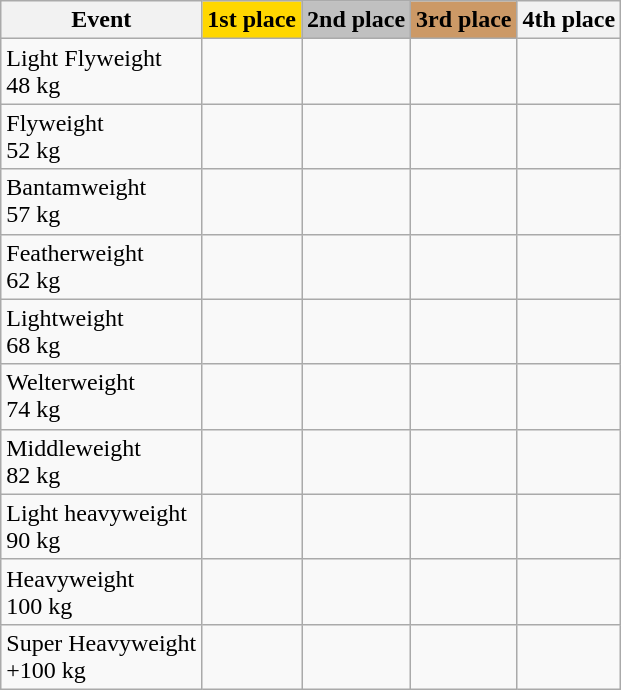<table class=wikitable>
<tr>
<th>Event</th>
<th style="background:gold">1st place</th>
<th style="background:silver">2nd place</th>
<th style="background:#cc9966">3rd place</th>
<th>4th place</th>
</tr>
<tr>
<td>Light Flyweight<br>48 kg</td>
<td></td>
<td></td>
<td></td>
<td></td>
</tr>
<tr>
<td>Flyweight<br>52 kg</td>
<td></td>
<td></td>
<td></td>
<td></td>
</tr>
<tr>
<td>Bantamweight<br>57 kg</td>
<td></td>
<td></td>
<td></td>
<td></td>
</tr>
<tr>
<td>Featherweight<br>62 kg</td>
<td></td>
<td></td>
<td></td>
<td></td>
</tr>
<tr>
<td>Lightweight<br>68 kg</td>
<td></td>
<td></td>
<td></td>
<td></td>
</tr>
<tr>
<td>Welterweight<br>74 kg</td>
<td></td>
<td></td>
<td></td>
<td></td>
</tr>
<tr>
<td>Middleweight<br>82 kg</td>
<td></td>
<td></td>
<td></td>
<td></td>
</tr>
<tr>
<td>Light heavyweight<br>90 kg</td>
<td></td>
<td></td>
<td></td>
<td></td>
</tr>
<tr>
<td>Heavyweight<br>100 kg</td>
<td></td>
<td></td>
<td></td>
<td></td>
</tr>
<tr>
<td>Super Heavyweight<br>+100 kg</td>
<td></td>
<td></td>
<td></td>
<td></td>
</tr>
</table>
